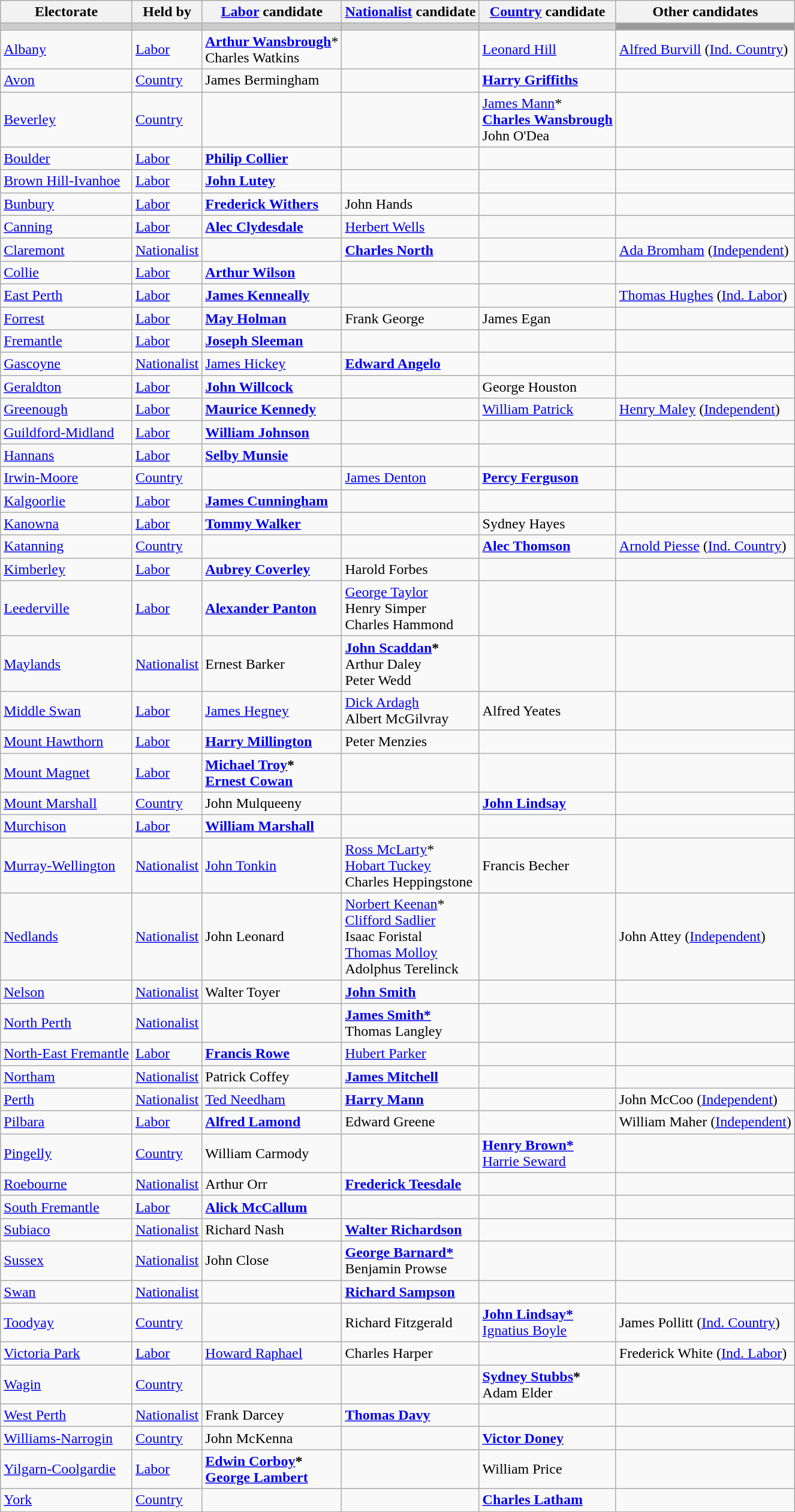<table class="wikitable">
<tr>
<th>Electorate</th>
<th>Held by</th>
<th><a href='#'>Labor</a> candidate</th>
<th><a href='#'>Nationalist</a> candidate</th>
<th><a href='#'>Country</a> candidate</th>
<th>Other candidates</th>
</tr>
<tr bgcolor="#cccccc">
<td></td>
<td></td>
<td></td>
<td></td>
<td></td>
<td bgcolor="#999999"></td>
</tr>
<tr>
<td><a href='#'>Albany</a></td>
<td><a href='#'>Labor</a></td>
<td><strong><a href='#'>Arthur Wansbrough</a></strong>* <br> Charles Watkins</td>
<td></td>
<td><a href='#'>Leonard Hill</a></td>
<td><a href='#'>Alfred Burvill</a> (<a href='#'>Ind. Country</a>)</td>
</tr>
<tr>
<td><a href='#'>Avon</a></td>
<td><a href='#'>Country</a></td>
<td>James Bermingham</td>
<td></td>
<td><strong><a href='#'>Harry Griffiths</a></strong></td>
<td></td>
</tr>
<tr>
<td><a href='#'>Beverley</a></td>
<td><a href='#'>Country</a></td>
<td></td>
<td></td>
<td><a href='#'>James Mann</a>* <br> <strong><a href='#'>Charles Wansbrough</a></strong> <br> John O'Dea</td>
<td></td>
</tr>
<tr>
<td><a href='#'>Boulder</a></td>
<td><a href='#'>Labor</a></td>
<td><strong><a href='#'>Philip Collier</a></strong></td>
<td></td>
<td></td>
<td></td>
</tr>
<tr>
<td><a href='#'>Brown Hill-Ivanhoe</a></td>
<td><a href='#'>Labor</a></td>
<td><strong><a href='#'>John Lutey</a></strong></td>
<td></td>
<td></td>
<td></td>
</tr>
<tr>
<td><a href='#'>Bunbury</a></td>
<td><a href='#'>Labor</a></td>
<td><strong><a href='#'>Frederick Withers</a></strong></td>
<td>John Hands</td>
<td></td>
<td></td>
</tr>
<tr>
<td><a href='#'>Canning</a></td>
<td><a href='#'>Labor</a></td>
<td><strong><a href='#'>Alec Clydesdale</a></strong></td>
<td><a href='#'>Herbert Wells</a></td>
<td></td>
<td></td>
</tr>
<tr>
<td><a href='#'>Claremont</a></td>
<td><a href='#'>Nationalist</a></td>
<td></td>
<td><strong><a href='#'>Charles North</a></strong></td>
<td></td>
<td><a href='#'>Ada Bromham</a> (<a href='#'>Independent</a>)</td>
</tr>
<tr>
<td><a href='#'>Collie</a></td>
<td><a href='#'>Labor</a></td>
<td><strong><a href='#'>Arthur Wilson</a></strong></td>
<td></td>
<td></td>
<td></td>
</tr>
<tr>
<td><a href='#'>East Perth</a></td>
<td><a href='#'>Labor</a></td>
<td><strong><a href='#'>James Kenneally</a></strong></td>
<td></td>
<td></td>
<td><a href='#'>Thomas Hughes</a> (<a href='#'>Ind. Labor</a>)</td>
</tr>
<tr>
<td><a href='#'>Forrest</a></td>
<td><a href='#'>Labor</a></td>
<td><strong><a href='#'>May Holman</a></strong></td>
<td>Frank George</td>
<td>James Egan</td>
<td></td>
</tr>
<tr>
<td><a href='#'>Fremantle</a></td>
<td><a href='#'>Labor</a></td>
<td><strong><a href='#'>Joseph Sleeman</a></strong></td>
<td></td>
<td></td>
<td></td>
</tr>
<tr>
<td><a href='#'>Gascoyne</a></td>
<td><a href='#'>Nationalist</a></td>
<td><a href='#'>James Hickey</a></td>
<td><strong><a href='#'>Edward Angelo</a></strong></td>
<td></td>
<td></td>
</tr>
<tr>
<td><a href='#'>Geraldton</a></td>
<td><a href='#'>Labor</a></td>
<td><strong><a href='#'>John Willcock</a></strong></td>
<td></td>
<td>George Houston</td>
<td></td>
</tr>
<tr>
<td><a href='#'>Greenough</a></td>
<td><a href='#'>Labor</a></td>
<td><strong><a href='#'>Maurice Kennedy</a></strong></td>
<td></td>
<td><a href='#'>William Patrick</a></td>
<td><a href='#'>Henry Maley</a> (<a href='#'>Independent</a>)</td>
</tr>
<tr>
<td><a href='#'>Guildford-Midland</a></td>
<td><a href='#'>Labor</a></td>
<td><strong><a href='#'>William Johnson</a></strong></td>
<td></td>
<td></td>
<td></td>
</tr>
<tr>
<td><a href='#'>Hannans</a></td>
<td><a href='#'>Labor</a></td>
<td><strong><a href='#'>Selby Munsie</a></strong></td>
<td></td>
<td></td>
<td></td>
</tr>
<tr>
<td><a href='#'>Irwin-Moore</a></td>
<td><a href='#'>Country</a></td>
<td></td>
<td><a href='#'>James Denton</a></td>
<td><strong><a href='#'>Percy Ferguson</a></strong></td>
<td></td>
</tr>
<tr>
<td><a href='#'>Kalgoorlie</a></td>
<td><a href='#'>Labor</a></td>
<td><strong><a href='#'>James Cunningham</a></strong></td>
<td></td>
<td></td>
<td></td>
</tr>
<tr>
<td><a href='#'>Kanowna</a></td>
<td><a href='#'>Labor</a></td>
<td><strong><a href='#'>Tommy Walker</a></strong></td>
<td></td>
<td>Sydney Hayes</td>
<td></td>
</tr>
<tr>
<td><a href='#'>Katanning</a></td>
<td><a href='#'>Country</a></td>
<td></td>
<td></td>
<td><strong><a href='#'>Alec Thomson</a></strong></td>
<td><a href='#'>Arnold Piesse</a> (<a href='#'>Ind. Country</a>)</td>
</tr>
<tr>
<td><a href='#'>Kimberley</a></td>
<td><a href='#'>Labor</a></td>
<td><strong><a href='#'>Aubrey Coverley</a></strong></td>
<td>Harold Forbes</td>
<td></td>
<td></td>
</tr>
<tr>
<td><a href='#'>Leederville</a></td>
<td><a href='#'>Labor</a></td>
<td><strong><a href='#'>Alexander Panton</a></strong></td>
<td><a href='#'>George Taylor</a> <br> Henry Simper <br> Charles Hammond</td>
<td></td>
<td></td>
</tr>
<tr>
<td><a href='#'>Maylands</a></td>
<td><a href='#'>Nationalist</a></td>
<td>Ernest Barker</td>
<td><strong><a href='#'>John Scaddan</a>*</strong> <br> Arthur Daley <br> Peter Wedd</td>
<td></td>
<td></td>
</tr>
<tr>
<td><a href='#'>Middle Swan</a></td>
<td><a href='#'>Labor</a></td>
<td><a href='#'>James Hegney</a></td>
<td><a href='#'>Dick Ardagh</a> <br> Albert McGilvray</td>
<td>Alfred Yeates</td>
<td></td>
</tr>
<tr>
<td><a href='#'>Mount Hawthorn</a></td>
<td><a href='#'>Labor</a></td>
<td><strong><a href='#'>Harry Millington</a></strong></td>
<td>Peter Menzies</td>
<td></td>
<td></td>
</tr>
<tr>
<td><a href='#'>Mount Magnet</a></td>
<td><a href='#'>Labor</a></td>
<td><strong><a href='#'>Michael Troy</a>*</strong> <br> <strong><a href='#'>Ernest Cowan</a></strong></td>
<td></td>
<td></td>
<td></td>
</tr>
<tr>
<td><a href='#'>Mount Marshall</a></td>
<td><a href='#'>Country</a></td>
<td>John Mulqueeny</td>
<td></td>
<td><strong><a href='#'>John Lindsay</a></strong></td>
<td></td>
</tr>
<tr>
<td><a href='#'>Murchison</a></td>
<td><a href='#'>Labor</a></td>
<td><strong><a href='#'>William Marshall</a></strong></td>
<td></td>
<td></td>
<td></td>
</tr>
<tr>
<td><a href='#'>Murray-Wellington</a></td>
<td><a href='#'>Nationalist</a></td>
<td><a href='#'>John Tonkin</a></td>
<td><a href='#'>Ross McLarty</a>* <br> <a href='#'>Hobart Tuckey</a> <br> Charles Heppingstone</td>
<td>Francis Becher</td>
<td></td>
</tr>
<tr>
<td><a href='#'>Nedlands</a></td>
<td><a href='#'>Nationalist</a></td>
<td>John Leonard</td>
<td><a href='#'>Norbert Keenan</a>* <br> <a href='#'>Clifford Sadlier</a> <br> Isaac Foristal <br> <a href='#'>Thomas Molloy</a> <br> Adolphus Terelinck</td>
<td></td>
<td>John Attey (<a href='#'>Independent</a>)</td>
</tr>
<tr>
<td><a href='#'>Nelson</a></td>
<td><a href='#'>Nationalist</a></td>
<td>Walter Toyer</td>
<td><strong><a href='#'>John Smith</a></strong></td>
<td></td>
<td></td>
</tr>
<tr>
<td><a href='#'>North Perth</a></td>
<td><a href='#'>Nationalist</a></td>
<td></td>
<td><strong><a href='#'>James Smith*</a></strong> <br> Thomas Langley</td>
<td></td>
<td></td>
</tr>
<tr>
<td><a href='#'>North-East Fremantle</a></td>
<td><a href='#'>Labor</a></td>
<td><strong><a href='#'>Francis Rowe</a></strong></td>
<td><a href='#'>Hubert Parker</a></td>
<td></td>
<td></td>
</tr>
<tr>
<td><a href='#'>Northam</a></td>
<td><a href='#'>Nationalist</a></td>
<td>Patrick Coffey</td>
<td><strong><a href='#'>James Mitchell</a></strong></td>
<td></td>
<td></td>
</tr>
<tr>
<td><a href='#'>Perth</a></td>
<td><a href='#'>Nationalist</a></td>
<td><a href='#'>Ted Needham</a></td>
<td><strong><a href='#'>Harry Mann</a></strong></td>
<td></td>
<td>John McCoo (<a href='#'>Independent</a>)</td>
</tr>
<tr>
<td><a href='#'>Pilbara</a></td>
<td><a href='#'>Labor</a></td>
<td><strong><a href='#'>Alfred Lamond</a></strong></td>
<td>Edward Greene</td>
<td></td>
<td>William Maher (<a href='#'>Independent</a>)</td>
</tr>
<tr>
<td><a href='#'>Pingelly</a></td>
<td><a href='#'>Country</a></td>
<td>William Carmody</td>
<td></td>
<td><strong><a href='#'>Henry Brown*</a></strong> <br> <a href='#'>Harrie Seward</a></td>
<td></td>
</tr>
<tr>
<td><a href='#'>Roebourne</a></td>
<td><a href='#'>Nationalist</a></td>
<td>Arthur Orr</td>
<td><strong><a href='#'>Frederick Teesdale</a></strong></td>
<td></td>
<td></td>
</tr>
<tr>
<td><a href='#'>South Fremantle</a></td>
<td><a href='#'>Labor</a></td>
<td><strong><a href='#'>Alick McCallum</a></strong></td>
<td></td>
<td></td>
<td></td>
</tr>
<tr>
<td><a href='#'>Subiaco</a></td>
<td><a href='#'>Nationalist</a></td>
<td>Richard Nash</td>
<td><strong><a href='#'>Walter Richardson</a></strong></td>
<td></td>
<td></td>
</tr>
<tr>
<td><a href='#'>Sussex</a></td>
<td><a href='#'>Nationalist</a></td>
<td>John Close</td>
<td><strong><a href='#'>George Barnard*</a></strong> <br> Benjamin Prowse</td>
<td></td>
<td></td>
</tr>
<tr>
<td><a href='#'>Swan</a></td>
<td><a href='#'>Nationalist</a></td>
<td></td>
<td><strong><a href='#'>Richard Sampson</a></strong></td>
<td></td>
<td></td>
</tr>
<tr>
<td><a href='#'>Toodyay</a></td>
<td><a href='#'>Country</a></td>
<td></td>
<td>Richard Fitzgerald</td>
<td><strong><a href='#'>John Lindsay*</a></strong> <br> <a href='#'>Ignatius Boyle</a></td>
<td>James Pollitt (<a href='#'>Ind. Country</a>)</td>
</tr>
<tr>
<td><a href='#'>Victoria Park</a></td>
<td><a href='#'>Labor</a></td>
<td><a href='#'>Howard Raphael</a></td>
<td>Charles Harper</td>
<td></td>
<td>Frederick White (<a href='#'>Ind. Labor</a>)</td>
</tr>
<tr>
<td><a href='#'>Wagin</a></td>
<td><a href='#'>Country</a></td>
<td></td>
<td></td>
<td><strong><a href='#'>Sydney Stubbs</a>*</strong> <br> Adam Elder</td>
<td></td>
</tr>
<tr>
<td><a href='#'>West Perth</a></td>
<td><a href='#'>Nationalist</a></td>
<td>Frank Darcey</td>
<td><strong><a href='#'>Thomas Davy</a></strong></td>
<td></td>
<td></td>
</tr>
<tr>
<td><a href='#'>Williams-Narrogin</a></td>
<td><a href='#'>Country</a></td>
<td>John McKenna</td>
<td></td>
<td><strong><a href='#'>Victor Doney</a></strong></td>
<td></td>
</tr>
<tr>
<td><a href='#'>Yilgarn-Coolgardie</a></td>
<td><a href='#'>Labor</a></td>
<td><strong><a href='#'>Edwin Corboy</a>*</strong> <br> <strong><a href='#'>George Lambert</a></strong></td>
<td></td>
<td>William Price</td>
<td></td>
</tr>
<tr>
<td><a href='#'>York</a></td>
<td><a href='#'>Country</a></td>
<td></td>
<td></td>
<td><strong><a href='#'>Charles Latham</a></strong></td>
<td></td>
</tr>
<tr>
</tr>
</table>
